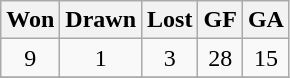<table class="wikitable" style="text-align:center">
<tr>
<th>Won</th>
<th>Drawn</th>
<th>Lost</th>
<th>GF</th>
<th>GA</th>
</tr>
<tr>
<td>9</td>
<td>1</td>
<td>3</td>
<td>28</td>
<td>15</td>
</tr>
<tr>
</tr>
</table>
